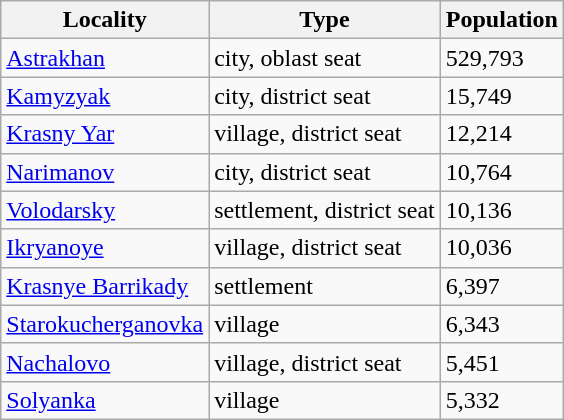<table class="wikitable sortable" align=center>
<tr>
<th class="sortbottom">Locality</th>
<th>Type</th>
<th>Population</th>
</tr>
<tr>
<td><a href='#'>Astrakhan</a></td>
<td>city, oblast seat</td>
<td>529,793</td>
</tr>
<tr>
<td><a href='#'>Kamyzyak</a></td>
<td>city, district seat</td>
<td>15,749</td>
</tr>
<tr>
<td><a href='#'>Krasny Yar</a></td>
<td>village, district seat</td>
<td>12,214</td>
</tr>
<tr>
<td><a href='#'>Narimanov</a></td>
<td>city, district seat</td>
<td>10,764</td>
</tr>
<tr>
<td><a href='#'>Volodarsky</a></td>
<td>settlement, district seat</td>
<td>10,136</td>
</tr>
<tr>
<td><a href='#'>Ikryanoye</a></td>
<td>village, district seat</td>
<td>10,036</td>
</tr>
<tr>
<td><a href='#'>Krasnye Barrikady</a></td>
<td>settlement</td>
<td>6,397</td>
</tr>
<tr>
<td><a href='#'>Starokucherganovka</a></td>
<td>village</td>
<td>6,343</td>
</tr>
<tr>
<td><a href='#'>Nachalovo</a></td>
<td>village, district seat</td>
<td>5,451</td>
</tr>
<tr>
<td><a href='#'>Solyanka</a></td>
<td>village</td>
<td>5,332</td>
</tr>
</table>
